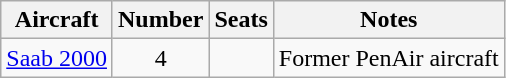<table class="wikitable sortable" style="text-align: center;">
<tr>
<th>Aircraft</th>
<th>Number</th>
<th>Seats</th>
<th>Notes</th>
</tr>
<tr>
<td><a href='#'>Saab 2000</a></td>
<td>4</td>
<td></td>
<td>Former PenAir aircraft </td>
</tr>
</table>
